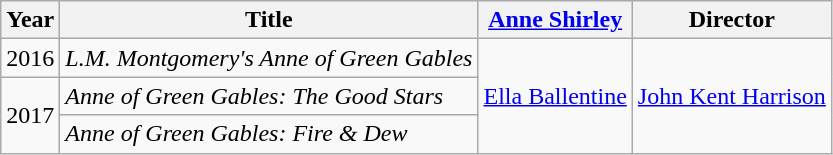<table class="wikitable">
<tr>
<th>Year</th>
<th>Title</th>
<th><a href='#'>Anne Shirley</a></th>
<th>Director</th>
</tr>
<tr>
<td>2016</td>
<td><em>L.M. Montgomery's Anne of Green Gables</em></td>
<td rowspan="3"><a href='#'>Ella Ballentine</a></td>
<td rowspan="3"><a href='#'>John Kent Harrison</a></td>
</tr>
<tr>
<td rowspan="2">2017</td>
<td><em>Anne of Green Gables: The Good Stars</em></td>
</tr>
<tr>
<td><em>Anne of Green Gables: Fire & Dew</em></td>
</tr>
</table>
